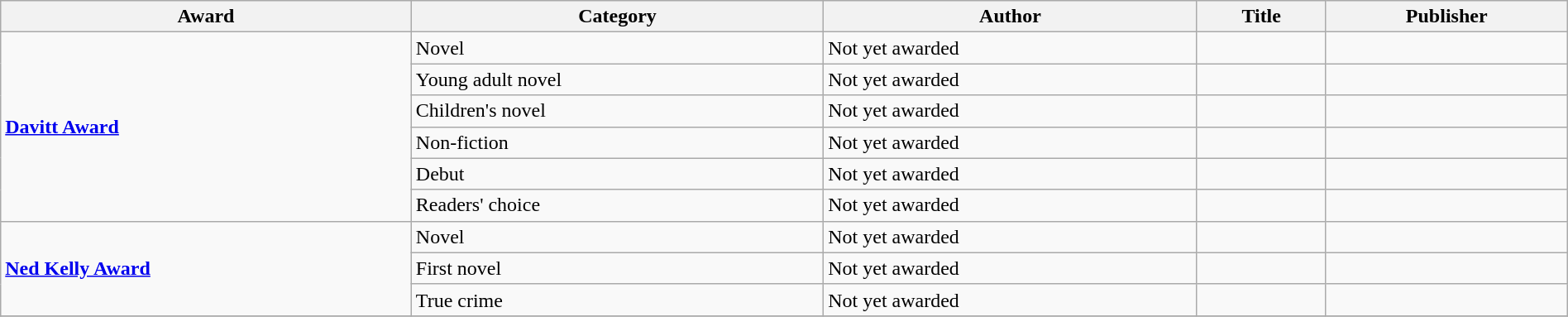<table class="wikitable" width=100%>
<tr>
<th>Award</th>
<th>Category</th>
<th>Author</th>
<th>Title</th>
<th>Publisher</th>
</tr>
<tr>
<td rowspan=6><strong><a href='#'>Davitt Award</a></strong></td>
<td>Novel</td>
<td>Not yet awarded</td>
<td></td>
<td></td>
</tr>
<tr>
<td>Young adult novel</td>
<td>Not yet awarded</td>
<td></td>
<td></td>
</tr>
<tr>
<td>Children's novel</td>
<td>Not yet awarded</td>
<td></td>
<td></td>
</tr>
<tr>
<td>Non-fiction</td>
<td>Not yet awarded</td>
<td></td>
<td></td>
</tr>
<tr>
<td>Debut</td>
<td>Not yet awarded</td>
<td></td>
<td></td>
</tr>
<tr>
<td>Readers' choice</td>
<td>Not yet awarded</td>
<td></td>
<td></td>
</tr>
<tr>
<td rowspan=3><strong><a href='#'>Ned Kelly Award</a></strong></td>
<td>Novel</td>
<td>Not yet awarded</td>
<td></td>
<td></td>
</tr>
<tr>
<td>First novel</td>
<td>Not yet awarded</td>
<td></td>
<td></td>
</tr>
<tr>
<td>True crime</td>
<td>Not yet awarded</td>
<td></td>
<td></td>
</tr>
<tr>
</tr>
</table>
